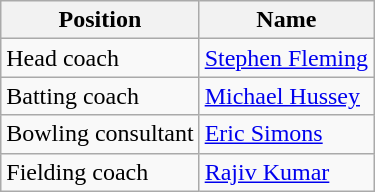<table class="wikitable">
<tr>
<th>Position</th>
<th>Name</th>
</tr>
<tr>
<td>Head coach</td>
<td><a href='#'>Stephen Fleming</a></td>
</tr>
<tr>
<td>Batting coach</td>
<td><a href='#'>Michael Hussey</a></td>
</tr>
<tr>
<td>Bowling consultant</td>
<td><a href='#'>Eric Simons</a></td>
</tr>
<tr>
<td>Fielding coach</td>
<td><a href='#'>Rajiv Kumar</a></td>
</tr>
</table>
